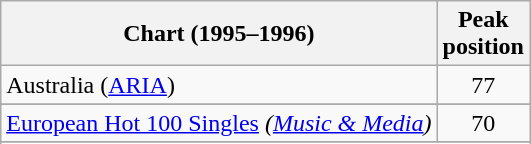<table class="wikitable sortable">
<tr>
<th>Chart (1995–1996)</th>
<th>Peak<br>position</th>
</tr>
<tr>
<td align="left">Australia (<a href='#'>ARIA</a>)</td>
<td align="center">77</td>
</tr>
<tr>
</tr>
<tr>
</tr>
<tr>
<td align="left"><a href='#'>European Hot 100 Singles</a> <em>(<a href='#'>Music & Media</a>)</em></td>
<td align="center">70</td>
</tr>
<tr>
</tr>
<tr>
</tr>
<tr>
</tr>
<tr>
</tr>
</table>
